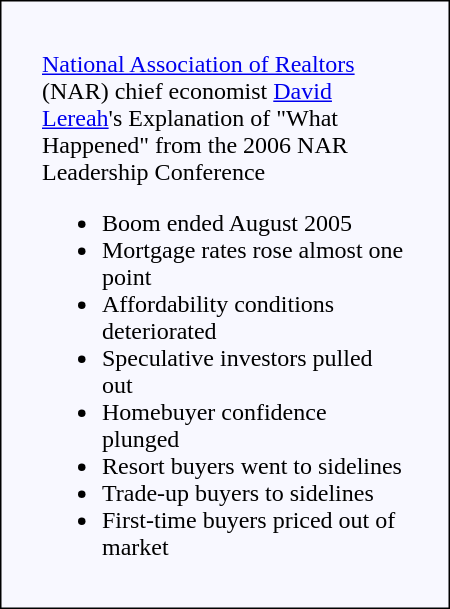<table style="width:300px; background:ghostwhite; border:1px solid black; padding-left:1.5em; padding-right:1.5em; padding-top:0.75em; padding-bottom:0.75em; margin-top:0.75em; margin-bottom:0.75em; margin-left:1.5em; margin-right:0;">
<tr>
<td><br><a href='#'>National Association of Realtors</a> (NAR) chief economist <a href='#'>David Lereah</a>'s Explanation of "What Happened" from the 2006 NAR Leadership Conference<ul><li>Boom ended August 2005</li><li>Mortgage rates rose almost one point</li><li>Affordability conditions deteriorated</li><li>Speculative investors pulled out</li><li>Homebuyer confidence plunged</li><li>Resort buyers went to sidelines</li><li>Trade-up buyers to sidelines</li><li>First-time buyers priced out of market</li></ul></td>
</tr>
</table>
